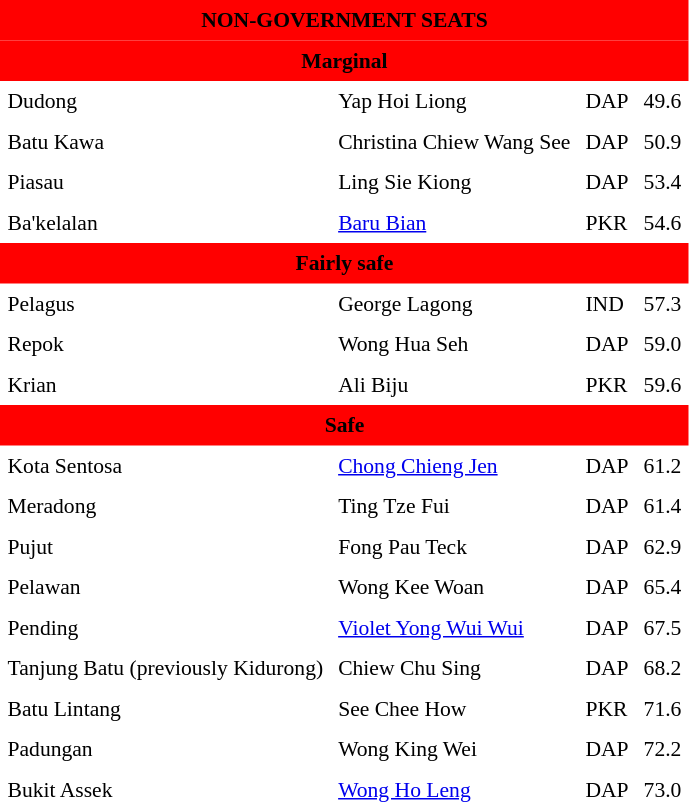<table class="toccolours" style="float:left; margin-right:.5em; margin-top:.4em; font-size:90%;" cellspacing="0" cellpadding="5">
<tr>
<td colspan="4" style="text-align:center; background:red;"><span><strong>NON-GOVERNMENT SEATS</strong></span></td>
</tr>
<tr>
<td colspan="4" style="text-align:center; background:red;"><span><strong>Marginal</strong></span></td>
</tr>
<tr>
<td>Dudong</td>
<td>Yap Hoi Liong</td>
<td>DAP</td>
<td style="text-align:center;">49.6</td>
</tr>
<tr>
<td>Batu Kawa</td>
<td>Christina Chiew Wang See</td>
<td>DAP</td>
<td style="text-align:center;">50.9</td>
</tr>
<tr>
<td>Piasau</td>
<td>Ling Sie Kiong</td>
<td>DAP</td>
<td style="text-align:center;">53.4</td>
</tr>
<tr>
<td>Ba'kelalan</td>
<td><a href='#'>Baru Bian</a></td>
<td>PKR</td>
<td style="text-align:center;">54.6</td>
</tr>
<tr>
<td colspan="4" style="text-align:center; background:red;"><span><strong>Fairly safe</strong></span></td>
</tr>
<tr>
<td>Pelagus</td>
<td>George Lagong</td>
<td>IND</td>
<td style="text-align:center;">57.3</td>
</tr>
<tr>
<td>Repok</td>
<td>Wong Hua Seh</td>
<td>DAP</td>
<td style="text-align:center;">59.0</td>
</tr>
<tr>
<td>Krian</td>
<td>Ali Biju</td>
<td>PKR</td>
<td style="text-align:center;">59.6</td>
</tr>
<tr>
<td colspan="4" style="text-align:center; background:red;"><span><strong>Safe</strong></span></td>
</tr>
<tr>
<td>Kota Sentosa</td>
<td><a href='#'>Chong Chieng Jen</a></td>
<td>DAP</td>
<td style="text-align:center;">61.2</td>
</tr>
<tr>
<td>Meradong</td>
<td>Ting Tze Fui</td>
<td>DAP</td>
<td style="text-align:center;">61.4</td>
</tr>
<tr>
<td>Pujut</td>
<td>Fong Pau Teck</td>
<td>DAP</td>
<td style="text-align:center;">62.9</td>
</tr>
<tr>
<td>Pelawan</td>
<td>Wong Kee Woan</td>
<td>DAP</td>
<td style="text-align:center;">65.4</td>
</tr>
<tr>
<td>Pending</td>
<td><a href='#'>Violet Yong Wui Wui</a></td>
<td>DAP</td>
<td style="text-align:center;">67.5</td>
</tr>
<tr>
<td>Tanjung Batu (previously Kidurong)</td>
<td>Chiew Chu Sing</td>
<td>DAP</td>
<td style="text-align:center;">68.2</td>
</tr>
<tr>
<td>Batu Lintang</td>
<td>See Chee How</td>
<td>PKR</td>
<td style="text-align:center;">71.6</td>
</tr>
<tr>
<td>Padungan</td>
<td>Wong King Wei</td>
<td>DAP</td>
<td style="text-align:center;">72.2</td>
</tr>
<tr>
<td>Bukit Assek</td>
<td><a href='#'>Wong Ho Leng</a></td>
<td>DAP</td>
<td style="text-align:center;">73.0</td>
</tr>
</table>
